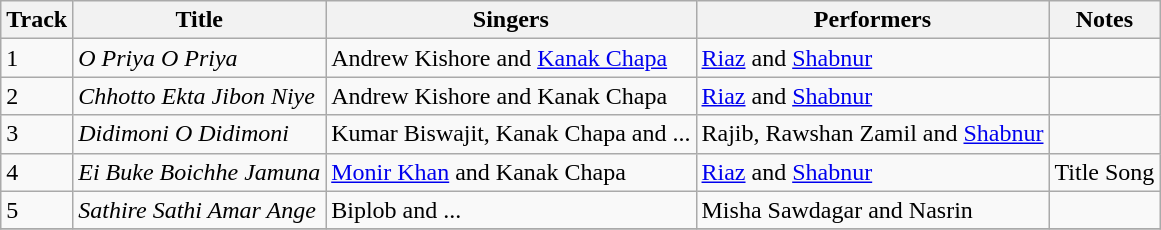<table class="wikitable">
<tr>
<th>Track</th>
<th>Title</th>
<th>Singers</th>
<th>Performers</th>
<th>Notes</th>
</tr>
<tr>
<td>1</td>
<td><em> O Priya O Priya</em></td>
<td>Andrew Kishore and <a href='#'>Kanak Chapa</a></td>
<td><a href='#'>Riaz</a> and <a href='#'>Shabnur</a></td>
<td></td>
</tr>
<tr>
<td>2</td>
<td><em>Chhotto Ekta Jibon Niye</em></td>
<td>Andrew Kishore and Kanak Chapa</td>
<td><a href='#'>Riaz</a> and <a href='#'>Shabnur</a></td>
<td></td>
</tr>
<tr>
<td>3</td>
<td><em>Didimoni O Didimoni</em></td>
<td>Kumar Biswajit, Kanak Chapa and ...</td>
<td>Rajib, Rawshan Zamil and <a href='#'>Shabnur</a></td>
<td></td>
</tr>
<tr>
<td>4</td>
<td><em>Ei Buke Boichhe Jamuna</em></td>
<td><a href='#'>Monir Khan</a> and Kanak Chapa</td>
<td><a href='#'>Riaz</a> and <a href='#'>Shabnur</a></td>
<td>Title Song</td>
</tr>
<tr>
<td>5</td>
<td><em> Sathire Sathi Amar Ange</em></td>
<td>Biplob and ...</td>
<td>Misha Sawdagar and Nasrin</td>
<td></td>
</tr>
<tr>
</tr>
</table>
